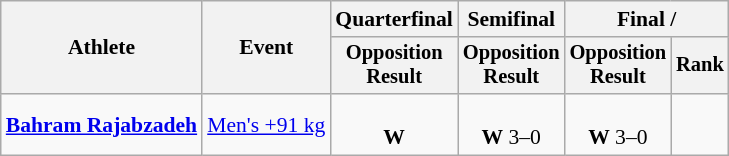<table class=wikitable style=font-size:90%;text-align:center>
<tr>
<th rowspan=2>Athlete</th>
<th rowspan=2>Event</th>
<th>Quarterfinal</th>
<th>Semifinal</th>
<th colspan=2>Final / </th>
</tr>
<tr style=font-size:95%>
<th>Opposition<br>Result</th>
<th>Opposition<br>Result</th>
<th>Opposition<br>Result</th>
<th>Rank</th>
</tr>
<tr>
<td align=left><strong><a href='#'>Bahram Rajabzadeh</a></strong></td>
<td align=left><a href='#'>Men's +91 kg</a></td>
<td><br><strong>W</strong> </td>
<td><br><strong>W</strong> 3–0</td>
<td><br><strong>W</strong> 3–0</td>
<td></td>
</tr>
</table>
